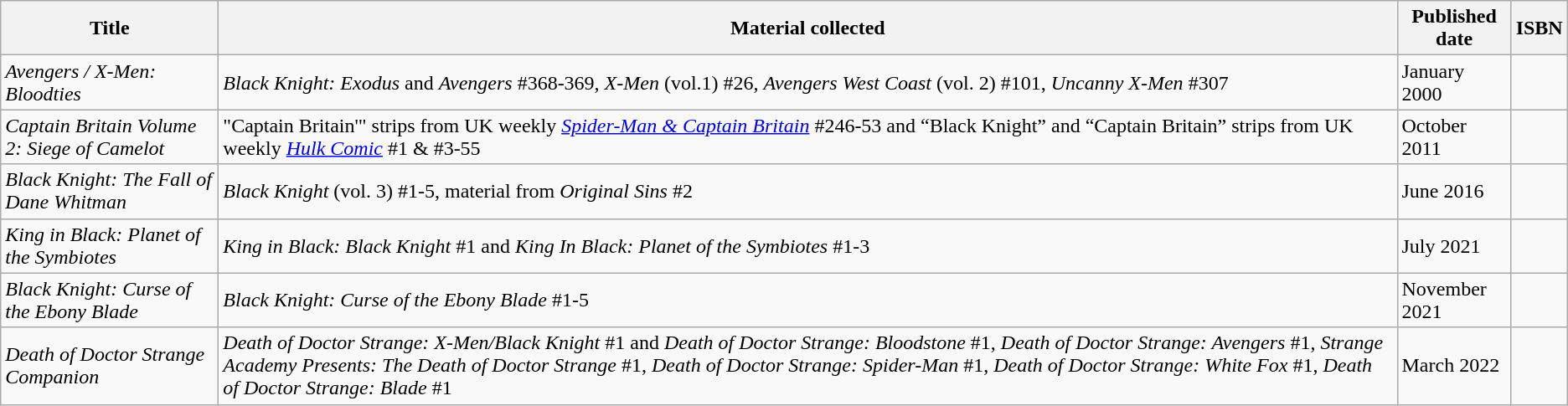<table class="wikitable">
<tr>
<th>Title</th>
<th>Material collected</th>
<th>Published date</th>
<th>ISBN</th>
</tr>
<tr>
<td><em>Avengers / X-Men: Bloodties</em></td>
<td><em>Black Knight: Exodus</em> and <em>Avengers</em> #368-369, <em>X-Men</em> (vol.1) #26, <em>Avengers West Coast</em> (vol. 2) #101, <em>Uncanny X-Men</em> #307</td>
<td>January 2000</td>
<td></td>
</tr>
<tr>
<td><em>Captain Britain Volume 2: Siege of Camelot</em></td>
<td>"Captain Britain'" strips from UK weekly <em><a href='#'>Spider-Man & Captain Britain</a></em> #246-53 and “Black Knight” and “Captain Britain” strips from UK weekly <em><a href='#'>Hulk Comic</a></em> #1 & #3-55</td>
<td>October 2011</td>
<td></td>
</tr>
<tr>
<td><em>Black Knight: The Fall of Dane Whitman</em></td>
<td><em>Black Knight</em> (vol. 3) #1-5, material from <em>Original Sins</em> #2</td>
<td>June 2016</td>
<td></td>
</tr>
<tr>
<td><em>King in Black: Planet of the Symbiotes</em></td>
<td><em>King in Black: Black Knight</em> #1 and <em>King In Black: Planet of the Symbiotes</em> #1-3</td>
<td>July 2021</td>
<td></td>
</tr>
<tr>
<td><em>Black Knight: Curse of the Ebony Blade</em></td>
<td><em>Black Knight: Curse of the Ebony Blade</em> #1-5</td>
<td>November 2021</td>
<td></td>
</tr>
<tr>
<td><em>Death of Doctor Strange Companion</em></td>
<td><em>Death of Doctor Strange: X-Men/Black Knight</em> #1 and <em>Death of Doctor Strange: Bloodstone</em> #1, <em>Death of Doctor Strange: Avengers</em> #1, <em>Strange Academy Presents: The Death of Doctor Strange</em> #1, <em>Death of Doctor Strange: Spider-Man</em> #1, <em>Death of Doctor Strange: White Fox</em> #1, <em>Death of Doctor Strange: Blade</em> #1</td>
<td>March 2022</td>
<td></td>
</tr>
</table>
